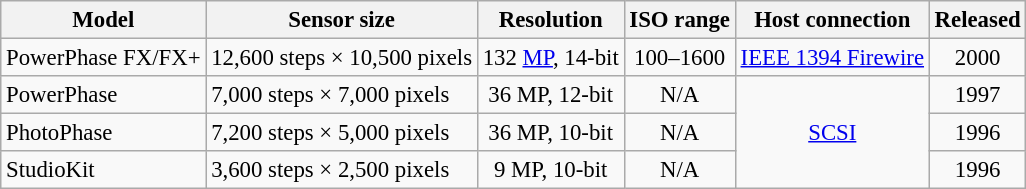<table class="wikitable" style="font-size:95%;">
<tr>
<th>Model</th>
<th>Sensor size</th>
<th>Resolution</th>
<th>ISO range</th>
<th>Host connection</th>
<th>Released</th>
</tr>
<tr>
<td>PowerPhase FX/FX+</td>
<td>12,600 steps × 10,500 pixels</td>
<td align=center>132 <a href='#'>MP</a>, 14-bit</td>
<td align=center>100–1600</td>
<td align=center><a href='#'>IEEE 1394 Firewire</a></td>
<td align=center>2000</td>
</tr>
<tr>
<td>PowerPhase</td>
<td>7,000 steps × 7,000 pixels</td>
<td align=center>36 MP, 12-bit</td>
<td align=center>N/A</td>
<td rowspan=3 align=center><a href='#'>SCSI</a></td>
<td align=center>1997</td>
</tr>
<tr>
<td>PhotoPhase</td>
<td>7,200 steps × 5,000 pixels</td>
<td align=center>36 MP, 10-bit</td>
<td align=center>N/A</td>
<td align=center>1996</td>
</tr>
<tr>
<td>StudioKit</td>
<td>3,600 steps × 2,500 pixels</td>
<td align=center>9 MP, 10-bit</td>
<td align=center>N/A</td>
<td align=center>1996</td>
</tr>
</table>
